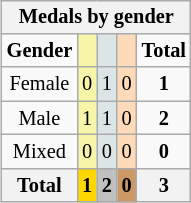<table class="wikitable" style="font-size:85%;float:right;text-align:center">
<tr bgcolor=EFEFEF>
<th colspan=5>Medals by gender</th>
</tr>
<tr>
<td><strong>Gender</strong></td>
<td bgcolor=F7F6A8></td>
<td bgcolor=DCE5E5></td>
<td bgcolor=FFDAB9></td>
<td><strong>Total</strong></td>
</tr>
<tr>
<td>Female</td>
<td bgcolor=F7F6A8>0</td>
<td bgcolor=DCE5E5>1</td>
<td bgcolor=FFDAB9>0</td>
<td><strong>1</strong></td>
</tr>
<tr>
<td>Male</td>
<td bgcolor=F7F6A8>1</td>
<td bgcolor=DCE5E5>1</td>
<td bgcolor=FFDAB9>0</td>
<td><strong>2</strong></td>
</tr>
<tr>
<td>Mixed</td>
<td bgcolor=F7F6A8>0</td>
<td bgcolor=DCE5E5>0</td>
<td bgcolor=FFDAB9>0</td>
<td><strong>0</strong></td>
</tr>
<tr>
<th>Total</th>
<th style="background:gold;">1</th>
<th style="background:silver;">2</th>
<th style="background:#c96;">0</th>
<th>3</th>
</tr>
</table>
